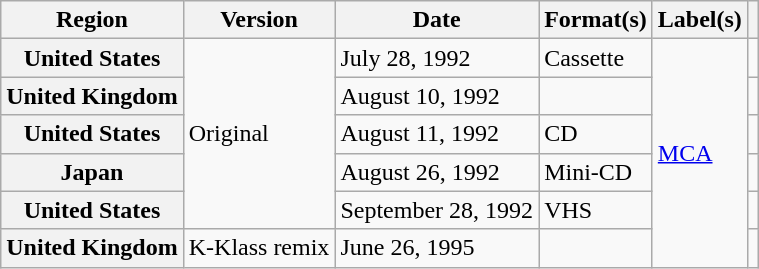<table class="wikitable plainrowheaders">
<tr>
<th scope="col">Region</th>
<th scope="col">Version</th>
<th scope="col">Date</th>
<th scope="col">Format(s)</th>
<th scope="col">Label(s)</th>
<th scope="col"></th>
</tr>
<tr>
<th scope="row">United States</th>
<td rowspan="5">Original</td>
<td>July 28, 1992</td>
<td>Cassette</td>
<td rowspan="6"><a href='#'>MCA</a></td>
<td></td>
</tr>
<tr>
<th scope="row">United Kingdom</th>
<td>August 10, 1992</td>
<td></td>
<td></td>
</tr>
<tr>
<th scope="row">United States</th>
<td>August 11, 1992</td>
<td>CD</td>
<td></td>
</tr>
<tr>
<th scope="row">Japan</th>
<td>August 26, 1992</td>
<td>Mini-CD</td>
<td></td>
</tr>
<tr>
<th scope="row">United States</th>
<td>September 28, 1992</td>
<td>VHS</td>
<td></td>
</tr>
<tr>
<th scope="row">United Kingdom</th>
<td>K-Klass remix</td>
<td>June 26, 1995</td>
<td></td>
<td></td>
</tr>
</table>
